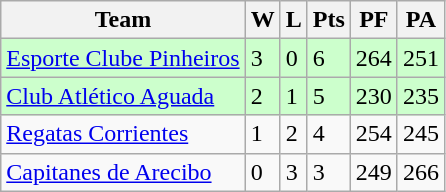<table class="wikitable">
<tr>
<th>Team</th>
<th>W</th>
<th>L</th>
<th>Pts</th>
<th>PF</th>
<th>PA</th>
</tr>
<tr bgcolor="ccffcc">
<td> <a href='#'>Esporte Clube Pinheiros</a></td>
<td>3</td>
<td>0</td>
<td>6</td>
<td>264</td>
<td>251</td>
</tr>
<tr bgcolor="ccffcc">
<td> <a href='#'>Club Atlético Aguada</a></td>
<td>2</td>
<td>1</td>
<td>5</td>
<td>230</td>
<td>235</td>
</tr>
<tr>
<td> <a href='#'>Regatas Corrientes</a></td>
<td>1</td>
<td>2</td>
<td>4</td>
<td>254</td>
<td>245</td>
</tr>
<tr>
<td> <a href='#'>Capitanes de Arecibo</a></td>
<td>0</td>
<td>3</td>
<td>3</td>
<td>249</td>
<td>266</td>
</tr>
</table>
